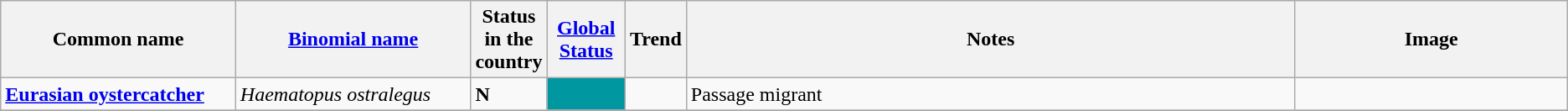<table class="wikitable sortable">
<tr>
<th width="15%">Common name</th>
<th width="15%"><a href='#'>Binomial name</a></th>
<th data-sort-type="number" width="1%">Status in the country</th>
<th width="5%"><a href='#'>Global Status</a></th>
<th width="1%">Trend</th>
<th class="unsortable">Notes</th>
<th class="unsortable">Image</th>
</tr>
<tr>
<td><strong><a href='#'>Eurasian oystercatcher</a></strong></td>
<td><em>Haematopus ostralegus</em></td>
<td><strong>N</strong></td>
<td align=center style="background: #0097a0"></td>
<td align=center></td>
<td>Passage migrant</td>
<td></td>
</tr>
<tr>
</tr>
</table>
